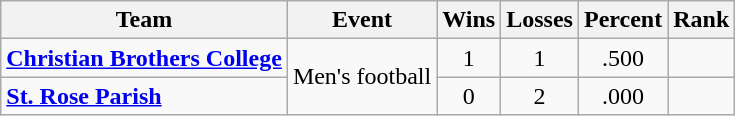<table class=wikitable>
<tr>
<th>Team</th>
<th>Event</th>
<th>Wins</th>
<th>Losses</th>
<th>Percent</th>
<th>Rank</th>
</tr>
<tr align=center>
<td align=left><strong><a href='#'>Christian Brothers College</a></strong></td>
<td rowspan=2>Men's football</td>
<td>1</td>
<td>1</td>
<td>.500</td>
<td></td>
</tr>
<tr align=center>
<td align=left><strong><a href='#'>St. Rose Parish</a></strong></td>
<td>0</td>
<td>2</td>
<td>.000</td>
<td></td>
</tr>
</table>
